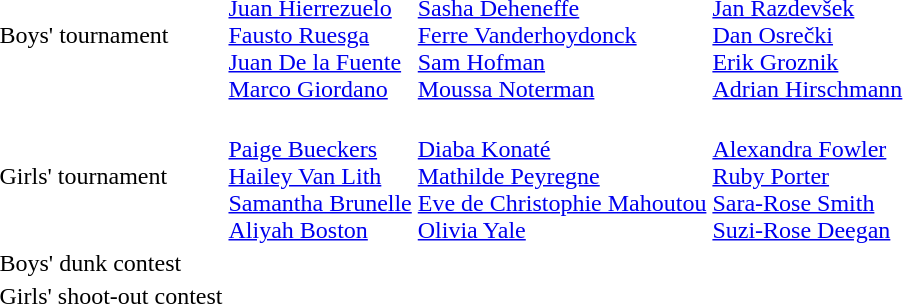<table>
<tr>
<td>Boys' tournament<br></td>
<td><br><a href='#'>Juan Hierrezuelo</a><br><a href='#'>Fausto Ruesga</a><br><a href='#'>Juan De la Fuente</a><br><a href='#'>Marco Giordano</a></td>
<td><br><a href='#'>Sasha Deheneffe</a><br><a href='#'>Ferre Vanderhoydonck</a><br><a href='#'>Sam Hofman</a><br><a href='#'>Moussa Noterman</a></td>
<td><br><a href='#'>Jan Razdevšek</a><br><a href='#'>Dan Osrečki</a><br><a href='#'>Erik Groznik</a><br><a href='#'>Adrian Hirschmann</a></td>
</tr>
<tr>
<td>Girls' tournament<br></td>
<td><br><a href='#'>Paige Bueckers</a><br><a href='#'>Hailey Van Lith</a><br><a href='#'>Samantha Brunelle</a><br><a href='#'>Aliyah Boston</a></td>
<td><br><a href='#'>Diaba Konaté</a><br><a href='#'>Mathilde Peyregne</a><br><a href='#'>Eve de Christophie Mahoutou</a><br><a href='#'>Olivia Yale</a></td>
<td><br><a href='#'>Alexandra Fowler</a><br><a href='#'>Ruby Porter</a><br><a href='#'>Sara-Rose Smith</a><br><a href='#'>Suzi-Rose Deegan</a></td>
</tr>
<tr>
<td>Boys' dunk contest<br></td>
<td></td>
<td></td>
<td></td>
</tr>
<tr>
<td>Girls' shoot-out contest<br></td>
<td></td>
<td></td>
<td></td>
</tr>
</table>
